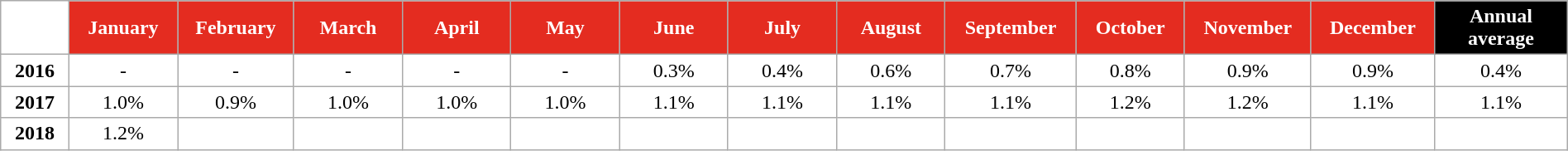<table class="wikitable" style="width:100%; margin:auto; background:#ffffff;">
<tr>
<th style="background:#FFFFFF; color:#FFFFFF;" width="35px"></th>
<th style="background:#E42C20; color:#FFFFFF;" width="60px">January</th>
<th style="background:#E42C20; color:#FFFFFF;" width="60px">February</th>
<th style="background:#E42C20; color:#FFFFFF;" width="60px">March</th>
<th style="background:#E42C20; color:#FFFFFF;" width="60px">April</th>
<th style="background:#E42C20; color:#FFFFFF;" width="60px">May</th>
<th style="background:#E42C20; color:#FFFFFF;" width="60px">June</th>
<th style="background:#E42C20; color:#FFFFFF;" width="60px">July</th>
<th style="background:#E42C20; color:#FFFFFF;" width="60px">August</th>
<th style="background:#E42C20; color:#FFFFFF;" width="60px">September</th>
<th style="background:#E42C20; color:#FFFFFF;" width="60px">October</th>
<th style="background:#E42C20; color:#FFFFFF;" width="60px">November</th>
<th style="background:#E42C20; color:#FFFFFF;" width="60px">December</th>
<th style="background:#000000; color:#FFFFFF;" width="75px">Annual average</th>
</tr>
<tr align="center">
<td><strong>2016</strong></td>
<td>-</td>
<td>-</td>
<td>-</td>
<td>-</td>
<td>-</td>
<td>0.3%</td>
<td>0.4%</td>
<td>0.6%</td>
<td>0.7%</td>
<td>0.8%</td>
<td>0.9%</td>
<td>0.9%</td>
<td>0.4%</td>
</tr>
<tr align="center">
<td><strong>2017</strong></td>
<td>1.0%</td>
<td>0.9%</td>
<td>1.0%</td>
<td>1.0%</td>
<td>1.0%</td>
<td>1.1%</td>
<td>1.1%</td>
<td>1.1%</td>
<td>1.1%</td>
<td>1.2%</td>
<td>1.2%</td>
<td>1.1%</td>
<td> 1.1%</td>
</tr>
<tr align="center">
<td><strong>2018</strong></td>
<td>1.2%</td>
<td></td>
<td></td>
<td></td>
<td></td>
<td></td>
<td></td>
<td></td>
<td></td>
<td></td>
<td></td>
<td></td>
<td></td>
</tr>
</table>
